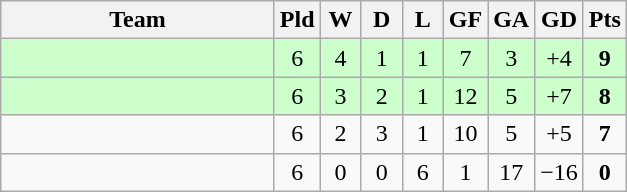<table class="wikitable" style="text-align:center;">
<tr>
<th width=175>Team</th>
<th style="width:20px;" abbr="Played">Pld</th>
<th style="width:20px;" abbr="Won">W</th>
<th style="width:20px;" abbr="Drawn">D</th>
<th style="width:20px;" abbr="Lost">L</th>
<th style="width:20px;" abbr="Goals for">GF</th>
<th style="width:20px;" abbr="Goals against">GA</th>
<th style="width:20px;" abbr="Goal difference">GD</th>
<th style="width:20px;" abbr="Points">Pts</th>
</tr>
<tr bgcolor="#ccffcc">
<td align=left></td>
<td>6</td>
<td>4</td>
<td>1</td>
<td>1</td>
<td>7</td>
<td>3</td>
<td>+4</td>
<td><strong>9</strong></td>
</tr>
<tr bgcolor="#ccffcc">
<td align=left></td>
<td>6</td>
<td>3</td>
<td>2</td>
<td>1</td>
<td>12</td>
<td>5</td>
<td>+7</td>
<td><strong>8</strong></td>
</tr>
<tr>
<td align=left></td>
<td>6</td>
<td>2</td>
<td>3</td>
<td>1</td>
<td>10</td>
<td>5</td>
<td>+5</td>
<td><strong>7</strong></td>
</tr>
<tr>
<td align=left></td>
<td>6</td>
<td>0</td>
<td>0</td>
<td>6</td>
<td>1</td>
<td>17</td>
<td>−16</td>
<td><strong>0</strong></td>
</tr>
</table>
